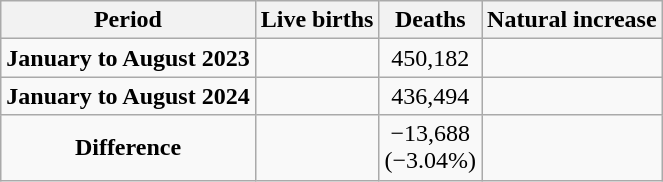<table class="wikitable" style="text-align:center;">
<tr>
<th>Period</th>
<th>Live births</th>
<th>Deaths</th>
<th>Natural increase</th>
</tr>
<tr>
<td><strong>January to August 2023</strong></td>
<td></td>
<td>450,182</td>
<td></td>
</tr>
<tr>
<td><strong>January to August 2024</strong></td>
<td></td>
<td>436,494</td>
<td></td>
</tr>
<tr>
<td><strong>Difference</strong></td>
<td></td>
<td> −13,688<br>(−3.04%)</td>
<td></td>
</tr>
</table>
